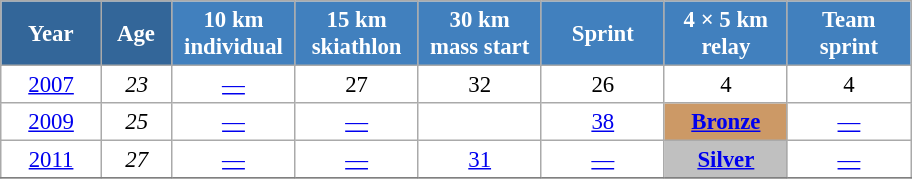<table class="wikitable" style="font-size:95%; text-align:center; border:grey solid 1px; border-collapse:collapse; background:#ffffff;">
<tr>
<th style="background-color:#369; color:white; width:60px;"> Year </th>
<th style="background-color:#369; color:white; width:40px;"> Age </th>
<th style="background-color:#4180be; color:white; width:75px;"> 10 km <br> individual </th>
<th style="background-color:#4180be; color:white; width:75px;"> 15 km <br> skiathlon </th>
<th style="background-color:#4180be; color:white; width:75px;"> 30 km <br> mass start </th>
<th style="background-color:#4180be; color:white; width:75px;"> Sprint </th>
<th style="background-color:#4180be; color:white; width:75px;"> 4 × 5 km <br> relay </th>
<th style="background-color:#4180be; color:white; width:75px;"> Team <br> sprint </th>
</tr>
<tr>
<td><a href='#'>2007</a></td>
<td><em>23</em></td>
<td><a href='#'>—</a></td>
<td>27</td>
<td>32</td>
<td>26</td>
<td>4</td>
<td>4</td>
</tr>
<tr>
<td><a href='#'>2009</a></td>
<td><em>25</em></td>
<td><a href='#'>—</a></td>
<td><a href='#'>—</a></td>
<td><a href='#'></a></td>
<td><a href='#'>38</a></td>
<td bgcolor=cc9966><a href='#'><strong>Bronze</strong></a></td>
<td><a href='#'>—</a></td>
</tr>
<tr>
<td><a href='#'>2011</a></td>
<td><em>27</em></td>
<td><a href='#'>—</a></td>
<td><a href='#'>—</a></td>
<td><a href='#'>31</a></td>
<td><a href='#'>—</a></td>
<td style="background:silver;"><a href='#'><strong>Silver</strong></a></td>
<td><a href='#'>—</a></td>
</tr>
<tr>
</tr>
</table>
